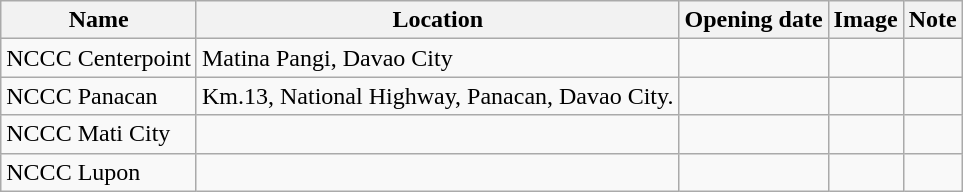<table class="wikitable">
<tr>
<th>Name</th>
<th>Location</th>
<th>Opening date</th>
<th>Image</th>
<th>Note</th>
</tr>
<tr>
<td>NCCC Centerpoint</td>
<td>Matina Pangi, Davao City</td>
<td></td>
<td></td>
<td></td>
</tr>
<tr>
<td>NCCC Panacan</td>
<td>Km.13, National Highway, Panacan, Davao City.</td>
<td></td>
<td></td>
<td></td>
</tr>
<tr>
<td>NCCC Mati City</td>
<td></td>
<td></td>
<td></td>
<td></td>
</tr>
<tr>
<td>NCCC Lupon</td>
<td></td>
<td></td>
<td></td>
<td></td>
</tr>
</table>
